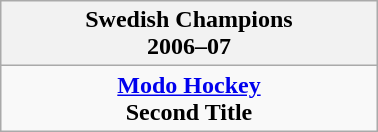<table class="wikitable" style="text-align: center; margin: 0 auto; width: 20%">
<tr>
<th>Swedish Champions<br>2006–07</th>
</tr>
<tr>
<td><strong><a href='#'>Modo Hockey</a></strong><br><strong>Second Title</strong></td>
</tr>
</table>
